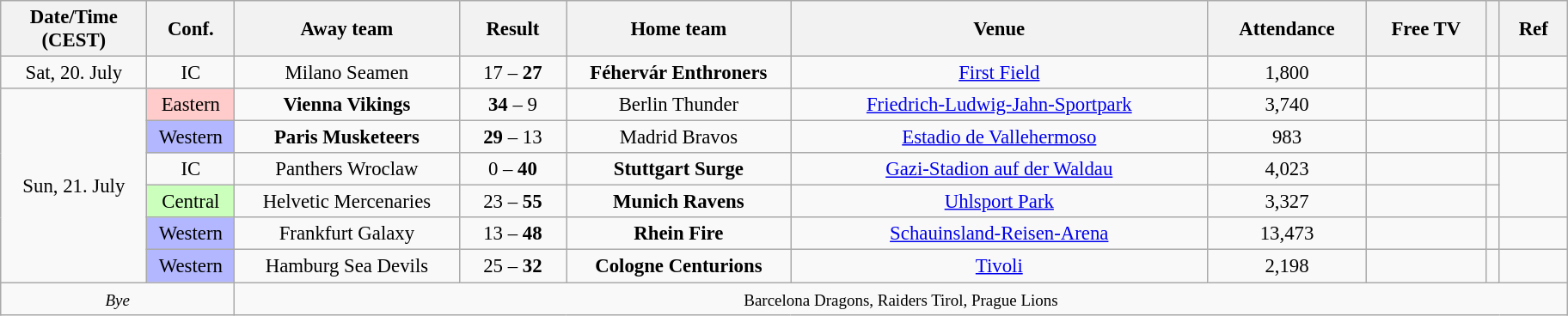<table class="mw-collapsible wikitable" style="font-size:95%; text-align:center; width:80em">
<tr>
<th style="width:7em;">Date/Time (CEST)</th>
<th style="width:4em;">Conf.</th>
<th style="width:11em;">Away team</th>
<th style="width:5em;">Result</th>
<th style="width:11em;">Home team</th>
<th>Venue</th>
<th>Attendance</th>
<th>Free TV</th>
<th></th>
<th style="width:3em;">Ref</th>
</tr>
<tr>
<td rowspan="1">Sat, 20. July<br></td>
<td>IC</td>
<td>Milano Seamen</td>
<td>17 – <strong>27</strong></td>
<td><strong>Féhervár Enthroners</strong></td>
<td><a href='#'>First Field</a></td>
<td>1,800</td>
<td></td>
<td></td>
<td></td>
</tr>
<tr>
<td rowspan="6">Sun, 21. July<br></td>
<td style="background:#FFCBCB">Eastern</td>
<td><strong>Vienna Vikings</strong></td>
<td><strong>34</strong> – 9</td>
<td>Berlin Thunder</td>
<td><a href='#'>Friedrich-Ludwig-Jahn-Sportpark</a></td>
<td>3,740</td>
<td></td>
<td></td>
<td></td>
</tr>
<tr>
<td style="background:#B3B7FF">Western</td>
<td><strong>Paris Musketeers</strong></td>
<td><strong>29</strong> – 13</td>
<td>Madrid Bravos</td>
<td><a href='#'>Estadio de Vallehermoso</a></td>
<td>983</td>
<td></td>
<td></td>
<td></td>
</tr>
<tr>
<td>IC</td>
<td>Panthers Wroclaw</td>
<td>0 – <strong>40</strong></td>
<td><strong>Stuttgart Surge</strong></td>
<td><a href='#'>Gazi-Stadion auf der Waldau</a></td>
<td>4,023</td>
<td></td>
<td></td>
</tr>
<tr>
<td style="background:#CBFFBC">Central</td>
<td>Helvetic Mercenaries</td>
<td>23 – <strong>55</strong></td>
<td><strong>Munich Ravens</strong></td>
<td><a href='#'>Uhlsport Park</a></td>
<td>3,327</td>
<td></td>
<td></td>
</tr>
<tr>
<td style="background:#B3B7FF">Western</td>
<td>Frankfurt Galaxy</td>
<td>13 – <strong>48</strong></td>
<td><strong>Rhein Fire</strong></td>
<td><a href='#'>Schauinsland-Reisen-Arena</a></td>
<td>13,473</td>
<td></td>
<td></td>
<td></td>
</tr>
<tr>
<td style="background:#B3B7FF">Western</td>
<td>Hamburg Sea Devils</td>
<td>25 – <strong>32</strong></td>
<td><strong>Cologne Centurions</strong></td>
<td><a href='#'>Tivoli</a></td>
<td>2,198</td>
<td></td>
<td></td>
<td></td>
</tr>
<tr>
<td colspan="2"><em><small>Bye</small></em></td>
<td colspan="8"><small>Barcelona Dragons, Raiders Tirol, Prague Lions</small></td>
</tr>
</table>
